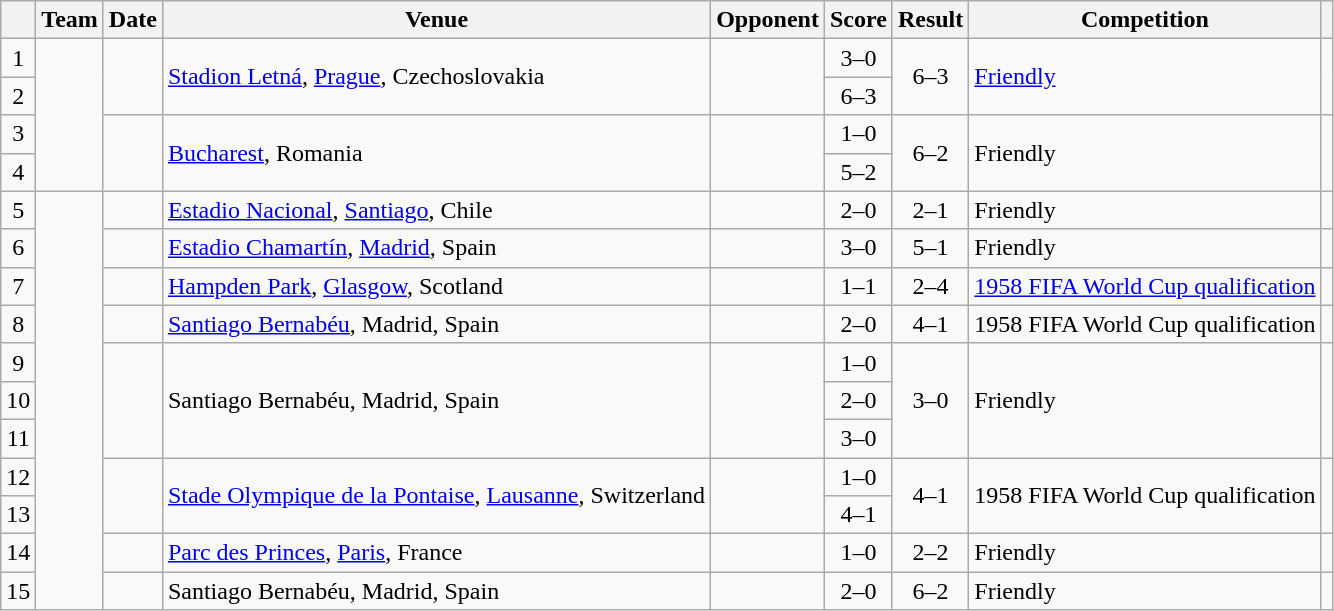<table class="wikitable plainrowheaders sortable">
<tr>
<th scope=col></th>
<th scope=col>Team</th>
<th scope=col>Date</th>
<th scope=col>Venue</th>
<th scope=col>Opponent</th>
<th scope=col>Score</th>
<th scope=col>Result</th>
<th scope=col>Competition</th>
<th scope=col class=unsortable></th>
</tr>
<tr>
<td style="text-align:center">1</td>
<td rowspan="4"></td>
<td rowspan="2"></td>
<td rowspan="2"><a href='#'>Stadion Letná</a>, <a href='#'>Prague</a>, Czechoslovakia</td>
<td rowspan="2"></td>
<td style="text-align:center">3–0</td>
<td rowspan="2" style="text-align:center">6–3</td>
<td rowspan="2"><a href='#'>Friendly</a></td>
<td rowspan="2"></td>
</tr>
<tr>
<td style="text-align:center">2</td>
<td style="text-align:center">6–3</td>
</tr>
<tr>
<td style="text-align:center">3</td>
<td rowspan="2"></td>
<td rowspan="2"><a href='#'>Bucharest</a>, Romania</td>
<td rowspan="2"></td>
<td style="text-align:center">1–0</td>
<td rowspan="2" style="text-align:center">6–2</td>
<td rowspan="2">Friendly</td>
<td rowspan="2"></td>
</tr>
<tr>
<td style="text-align:center">4</td>
<td style="text-align:center">5–2</td>
</tr>
<tr>
<td style="text-align:center">5</td>
<td rowspan="11"></td>
<td></td>
<td><a href='#'>Estadio Nacional</a>, <a href='#'>Santiago</a>, Chile</td>
<td></td>
<td style="text-align:center">2–0</td>
<td style="text-align:center">2–1</td>
<td>Friendly</td>
<td></td>
</tr>
<tr>
<td style="text-align:center">6</td>
<td></td>
<td><a href='#'>Estadio Chamartín</a>, <a href='#'>Madrid</a>, Spain</td>
<td></td>
<td style="text-align:center">3–0</td>
<td style="text-align:center">5–1</td>
<td>Friendly</td>
<td></td>
</tr>
<tr>
<td style="text-align:center">7</td>
<td></td>
<td><a href='#'>Hampden Park</a>, <a href='#'>Glasgow</a>, Scotland</td>
<td></td>
<td style="text-align:center">1–1</td>
<td style="text-align:center">2–4</td>
<td><a href='#'>1958 FIFA World Cup qualification</a></td>
<td></td>
</tr>
<tr>
<td style="text-align:center">8</td>
<td></td>
<td><a href='#'>Santiago Bernabéu</a>, Madrid, Spain</td>
<td></td>
<td style="text-align:center">2–0</td>
<td style="text-align:center">4–1</td>
<td>1958 FIFA World Cup qualification</td>
<td></td>
</tr>
<tr>
<td style="text-align:center">9</td>
<td rowspan="3"></td>
<td rowspan="3">Santiago Bernabéu, Madrid, Spain</td>
<td rowspan="3"></td>
<td style="text-align:center">1–0</td>
<td rowspan="3" style="text-align:center">3–0</td>
<td rowspan="3">Friendly</td>
<td rowspan="3"></td>
</tr>
<tr>
<td style="text-align:center">10</td>
<td style="text-align:center">2–0</td>
</tr>
<tr>
<td style="text-align:center">11</td>
<td style="text-align:center">3–0</td>
</tr>
<tr>
<td style="text-align:center">12</td>
<td rowspan="2"></td>
<td rowspan="2"><a href='#'>Stade Olympique de la Pontaise</a>, <a href='#'>Lausanne</a>, Switzerland</td>
<td rowspan="2"></td>
<td style="text-align:center">1–0</td>
<td rowspan="2" style="text-align:center">4–1</td>
<td rowspan="2">1958 FIFA World Cup qualification</td>
<td rowspan="2"></td>
</tr>
<tr>
<td style="text-align:center">13</td>
<td style="text-align:center">4–1</td>
</tr>
<tr>
<td style="text-align:center">14</td>
<td></td>
<td><a href='#'>Parc des Princes</a>, <a href='#'>Paris</a>, France</td>
<td></td>
<td style="text-align:center">1–0</td>
<td style="text-align:center">2–2</td>
<td>Friendly</td>
<td></td>
</tr>
<tr>
<td style="text-align:center">15</td>
<td></td>
<td>Santiago Bernabéu, Madrid, Spain</td>
<td></td>
<td style="text-align:center">2–0</td>
<td style="text-align:center">6–2</td>
<td>Friendly</td>
<td></td>
</tr>
</table>
